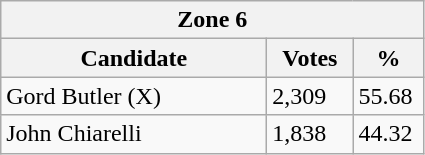<table class="wikitable">
<tr>
<th colspan="3">Zone 6</th>
</tr>
<tr>
<th style="width: 170px">Candidate</th>
<th style="width: 50px">Votes</th>
<th style="width: 40px">%</th>
</tr>
<tr>
<td>Gord Butler (X)</td>
<td>2,309</td>
<td>55.68</td>
</tr>
<tr>
<td>John Chiarelli</td>
<td>1,838</td>
<td>44.32</td>
</tr>
</table>
